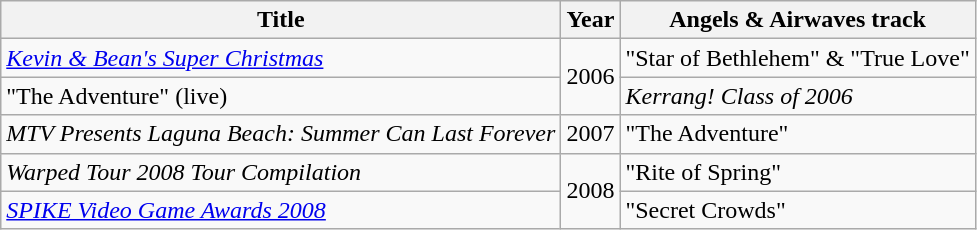<table class="wikitable">
<tr>
<th>Title</th>
<th>Year</th>
<th>Angels & Airwaves track</th>
</tr>
<tr>
<td><em><a href='#'>Kevin & Bean's Super Christmas</a></em></td>
<td rowspan="2">2006</td>
<td>"Star of Bethlehem" & "True Love"</td>
</tr>
<tr>
<td>"The Adventure" (live)</td>
<td><em>Kerrang! Class of 2006</em></td>
</tr>
<tr>
<td><em>MTV Presents Laguna Beach: Summer Can Last Forever</em></td>
<td>2007</td>
<td>"The Adventure"</td>
</tr>
<tr>
<td><em>Warped Tour 2008 Tour Compilation</em></td>
<td rowspan="2">2008</td>
<td>"Rite of Spring"</td>
</tr>
<tr>
<td><em><a href='#'>SPIKE Video Game Awards 2008</a></em></td>
<td>"Secret Crowds"</td>
</tr>
</table>
